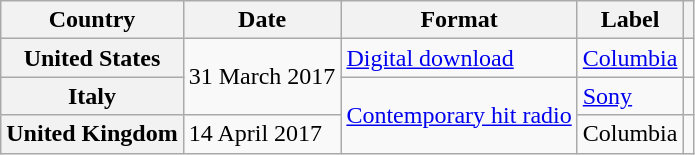<table class="wikitable plainrowheaders">
<tr>
<th scope="col">Country</th>
<th scope="col">Date</th>
<th scope="col">Format</th>
<th scope="col">Label</th>
<th scope="col" class="unsortable"></th>
</tr>
<tr>
<th scope="row">United States</th>
<td rowspan="2">31 March 2017</td>
<td><a href='#'>Digital download</a></td>
<td><a href='#'>Columbia</a></td>
<td></td>
</tr>
<tr>
<th scope="row">Italy</th>
<td rowspan="2"><a href='#'>Contemporary hit radio</a></td>
<td><a href='#'>Sony</a></td>
<td></td>
</tr>
<tr>
<th scope="row">United Kingdom</th>
<td>14 April 2017</td>
<td>Columbia</td>
<td></td>
</tr>
</table>
